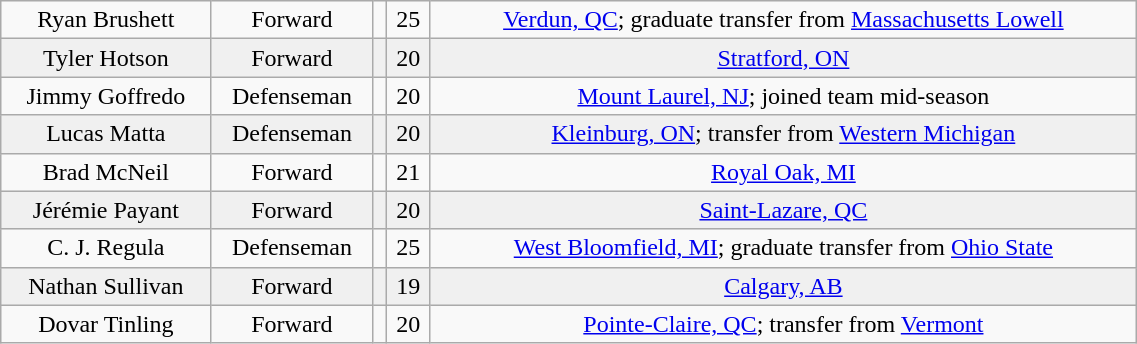<table class="wikitable" width="60%">
<tr align="center" bgcolor="">
<td>Ryan Brushett</td>
<td>Forward</td>
<td></td>
<td>25</td>
<td><a href='#'>Verdun, QC</a>; graduate transfer from <a href='#'>Massachusetts Lowell</a></td>
</tr>
<tr align="center" bgcolor="f0f0f0">
<td>Tyler Hotson</td>
<td>Forward</td>
<td></td>
<td>20</td>
<td><a href='#'>Stratford, ON</a></td>
</tr>
<tr align="center" bgcolor="">
<td>Jimmy Goffredo</td>
<td>Defenseman</td>
<td></td>
<td>20</td>
<td><a href='#'>Mount Laurel, NJ</a>; joined team mid-season</td>
</tr>
<tr align="center" bgcolor="f0f0f0">
<td>Lucas Matta</td>
<td>Defenseman</td>
<td></td>
<td>20</td>
<td><a href='#'>Kleinburg, ON</a>; transfer from <a href='#'>Western Michigan</a></td>
</tr>
<tr align="center" bgcolor="">
<td>Brad McNeil</td>
<td>Forward</td>
<td></td>
<td>21</td>
<td><a href='#'>Royal Oak, MI</a></td>
</tr>
<tr align="center" bgcolor="f0f0f0">
<td>Jérémie Payant</td>
<td>Forward</td>
<td></td>
<td>20</td>
<td><a href='#'>Saint-Lazare, QC</a></td>
</tr>
<tr align="center" bgcolor="">
<td>C. J. Regula</td>
<td>Defenseman</td>
<td></td>
<td>25</td>
<td><a href='#'>West Bloomfield, MI</a>; graduate transfer from <a href='#'>Ohio State</a></td>
</tr>
<tr align="center" bgcolor="f0f0f0">
<td>Nathan Sullivan</td>
<td>Forward</td>
<td></td>
<td>19</td>
<td><a href='#'>Calgary, AB</a></td>
</tr>
<tr align="center" bgcolor="">
<td>Dovar Tinling</td>
<td>Forward</td>
<td></td>
<td>20</td>
<td><a href='#'>Pointe-Claire, QC</a>; transfer from <a href='#'>Vermont</a></td>
</tr>
</table>
